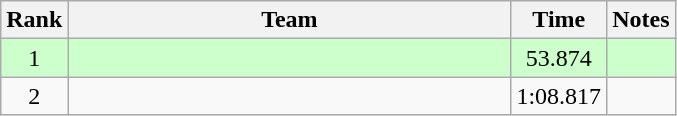<table class="wikitable" style="text-align:center">
<tr>
<th>Rank</th>
<th Style="width:18em">Team</th>
<th>Time</th>
<th>Notes</th>
</tr>
<tr style="background:#cfc">
<td>1</td>
<td style="text-align:left"></td>
<td>53.874</td>
<td></td>
</tr>
<tr>
<td>2</td>
<td style="text-align:left"></td>
<td>1:08.817</td>
<td></td>
</tr>
</table>
